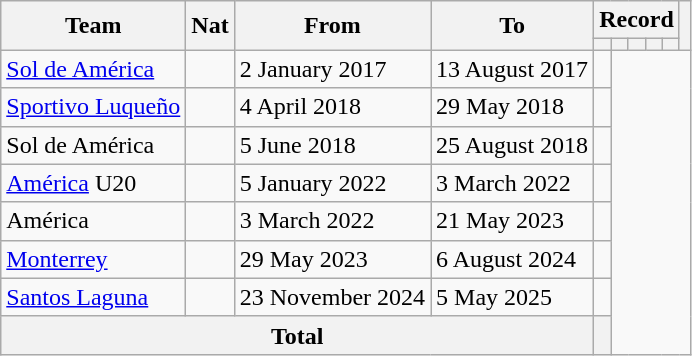<table class="wikitable" style="text-align:center">
<tr>
<th rowspan="2">Team</th>
<th rowspan="2">Nat</th>
<th rowspan="2">From</th>
<th rowspan="2">To</th>
<th colspan="5">Record</th>
<th rowspan="2"></th>
</tr>
<tr>
<th></th>
<th></th>
<th></th>
<th></th>
<th></th>
</tr>
<tr>
<td align="left"><a href='#'>Sol de América</a></td>
<td></td>
<td align="left">2 January 2017</td>
<td align="left">13 August 2017<br></td>
<td></td>
</tr>
<tr>
<td align="left"><a href='#'>Sportivo Luqueño</a></td>
<td></td>
<td align="left">4 April 2018</td>
<td align="left">29 May 2018<br></td>
<td></td>
</tr>
<tr>
<td align="left">Sol de América</td>
<td></td>
<td align="left">5 June 2018</td>
<td align="left">25 August 2018<br></td>
<td></td>
</tr>
<tr>
<td align="left"><a href='#'>América</a> U20</td>
<td></td>
<td align="left">5 January 2022</td>
<td align="left">3 March 2022<br></td>
<td></td>
</tr>
<tr>
<td align="left">América</td>
<td></td>
<td align="left">3 March 2022</td>
<td align="left">21 May 2023<br></td>
<td></td>
</tr>
<tr>
<td align="left"><a href='#'>Monterrey</a></td>
<td></td>
<td align="left">29 May 2023</td>
<td align="left">6 August 2024<br></td>
<td></td>
</tr>
<tr>
<td align="left"><a href='#'>Santos Laguna</a></td>
<td></td>
<td align="left">23 November 2024</td>
<td align="left">5 May 2025<br></td>
<td></td>
</tr>
<tr>
<th colspan="4">Total<br></th>
<th></th>
</tr>
</table>
